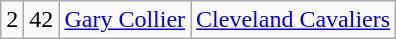<table class="wikitable sortable">
<tr align="center" bgcolor="">
<td>2</td>
<td>42</td>
<td><a href='#'>Gary Collier</a></td>
<td><a href='#'>Cleveland Cavaliers</a></td>
</tr>
</table>
